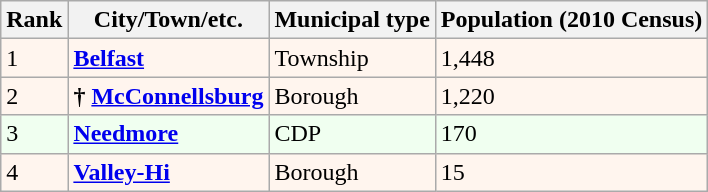<table class="wikitable sortable">
<tr>
<th>Rank</th>
<th>City/Town/etc.</th>
<th>Municipal type</th>
<th>Population (2010 Census)</th>
</tr>
<tr style="background-color:#FFF5EE;">
<td>1</td>
<td><strong><a href='#'>Belfast</a></strong></td>
<td>Township</td>
<td>1,448</td>
</tr>
<tr style="background-color:#FFF5EE;">
<td>2</td>
<td><strong>†</strong> <strong><a href='#'>McConnellsburg</a></strong></td>
<td>Borough</td>
<td>1,220</td>
</tr>
<tr style="background-color:#F0FFF0;">
<td>3</td>
<td><strong><a href='#'>Needmore</a></strong></td>
<td>CDP</td>
<td>170</td>
</tr>
<tr style="background-color:#FFF5EE;">
<td>4</td>
<td><strong><a href='#'>Valley-Hi</a></strong></td>
<td>Borough</td>
<td>15</td>
</tr>
</table>
